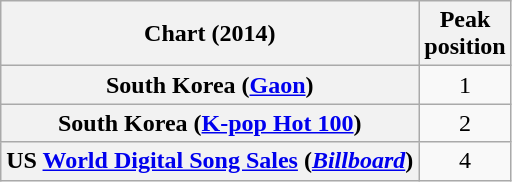<table class="wikitable plainrowheaders sortable">
<tr>
<th>Chart (2014)</th>
<th>Peak<br>position</th>
</tr>
<tr>
<th scope="row">South Korea (<a href='#'>Gaon</a>)</th>
<td align="center">1</td>
</tr>
<tr>
<th scope="row">South Korea (<a href='#'>K-pop Hot 100</a>)</th>
<td align="center">2</td>
</tr>
<tr>
<th scope="row">US <a href='#'>World Digital Song Sales</a> (<em><a href='#'>Billboard</a></em>)</th>
<td align="center">4</td>
</tr>
</table>
